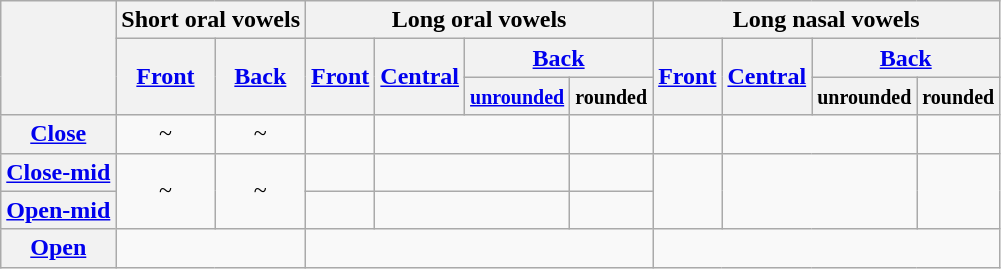<table class="wikitable" style="text-align:center;">
<tr>
<th rowspan="3"></th>
<th colspan="2">Short oral vowels</th>
<th colspan="4">Long oral vowels</th>
<th colspan="4">Long nasal vowels</th>
</tr>
<tr>
<th rowspan="2"><a href='#'>Front</a></th>
<th rowspan="2"><a href='#'>Back</a></th>
<th rowspan="2"><a href='#'>Front</a></th>
<th rowspan="2"><a href='#'>Central</a></th>
<th colspan="2"><a href='#'>Back</a></th>
<th rowspan="2"><a href='#'>Front</a></th>
<th rowspan="2"><a href='#'>Central</a></th>
<th colspan="2"><a href='#'>Back</a></th>
</tr>
<tr>
<th><small><a href='#'>unrounded</a></small></th>
<th><small>rounded</small></th>
<th><small>unrounded</small></th>
<th><small>rounded</small></th>
</tr>
<tr>
<th><a href='#'>Close</a></th>
<td> ~  </td>
<td> ~  </td>
<td> </td>
<td colspan="2"> </td>
<td> </td>
<td> </td>
<td colspan="2"> </td>
<td> </td>
</tr>
<tr>
<th><a href='#'>Close-mid</a></th>
<td rowspan="2"> ~  </td>
<td rowspan="2"> ~  </td>
<td> </td>
<td colspan="2"> </td>
<td> </td>
<td rowspan="2"> </td>
<td colspan="2" rowspan="2"> </td>
<td rowspan="2"> </td>
</tr>
<tr>
<th><a href='#'>Open-mid</a></th>
<td> </td>
<td colspan="2"> </td>
<td> </td>
</tr>
<tr>
<th><a href='#'>Open</a></th>
<td colspan="2"></td>
<td colspan="4"> </td>
<td colspan="4"> </td>
</tr>
</table>
